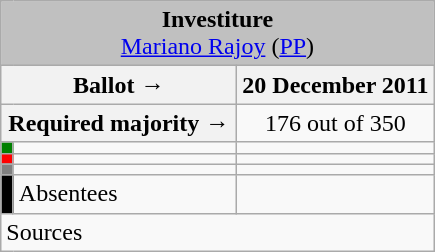<table class="wikitable" style="text-align:center;">
<tr>
<td colspan="3" align="center" bgcolor="#C0C0C0"><strong>Investiture</strong><br><a href='#'>Mariano Rajoy</a> (<a href='#'>PP</a>)</td>
</tr>
<tr>
<th colspan="2" width="150px">Ballot →</th>
<th>20 December 2011</th>
</tr>
<tr>
<th colspan="2">Required majority →</th>
<td>176 out of 350 </td>
</tr>
<tr>
<th width="1px" style="background:green;"></th>
<td align="left"></td>
<td></td>
</tr>
<tr>
<th style="background:red;"></th>
<td align="left"></td>
<td></td>
</tr>
<tr>
<th style="background:gray;"></th>
<td align="left"></td>
<td></td>
</tr>
<tr>
<th style="background:black;"></th>
<td align="left"><span>Absentees</span></td>
<td></td>
</tr>
<tr>
<td align="left" colspan="3">Sources</td>
</tr>
</table>
